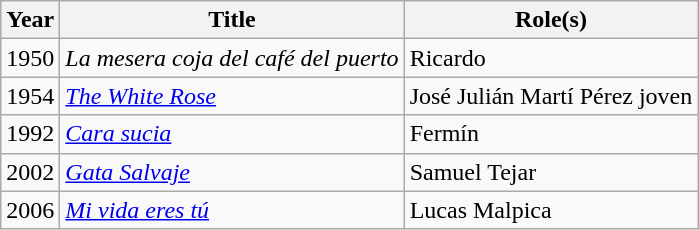<table class="wikitable sortable">
<tr>
<th>Year</th>
<th>Title</th>
<th>Role(s)</th>
</tr>
<tr>
<td rowspan="1">1950</td>
<td><em>La mesera coja del café del puerto</em></td>
<td>Ricardo</td>
</tr>
<tr>
<td rowspan="1">1954</td>
<td><em><a href='#'>The White Rose</a></em></td>
<td>José Julián Martí Pérez joven</td>
</tr>
<tr>
<td rowspan="1">1992</td>
<td><em><a href='#'>Cara sucia</a></em></td>
<td>Fermín</td>
</tr>
<tr>
<td rowspan="1">2002</td>
<td><em><a href='#'>Gata Salvaje</a></em></td>
<td>Samuel Tejar</td>
</tr>
<tr>
<td rowspan="1">2006</td>
<td><em><a href='#'>Mi vida eres tú</a></em></td>
<td>Lucas Malpica</td>
</tr>
</table>
